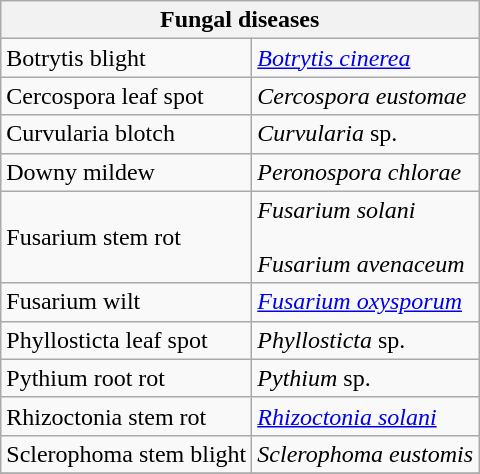<table class="wikitable" style="clear">
<tr>
<th colspan=2><strong>Fungal diseases</strong><br></th>
</tr>
<tr>
<td>Botrytis blight</td>
<td><em><a href='#'>Botrytis cinerea</a></em></td>
</tr>
<tr>
<td>Cercospora leaf spot</td>
<td><em>Cercospora eustomae</em></td>
</tr>
<tr>
<td>Curvularia blotch</td>
<td><em>Curvularia</em> sp.</td>
</tr>
<tr>
<td>Downy mildew</td>
<td><em>Peronospora chlorae</em></td>
</tr>
<tr>
<td>Fusarium stem rot</td>
<td><em>Fusarium solani</em><br><br><em>Fusarium avenaceum</em></td>
</tr>
<tr>
<td>Fusarium wilt</td>
<td><em><a href='#'>Fusarium oxysporum</a></em></td>
</tr>
<tr>
<td>Phyllosticta leaf spot</td>
<td><em>Phyllosticta</em> sp.</td>
</tr>
<tr>
<td>Pythium root rot</td>
<td><em>Pythium</em> sp.</td>
</tr>
<tr>
<td>Rhizoctonia stem rot</td>
<td><em><a href='#'>Rhizoctonia solani</a></em></td>
</tr>
<tr>
<td>Sclerophoma stem blight</td>
<td><em>Sclerophoma eustomis</em></td>
</tr>
<tr>
</tr>
</table>
